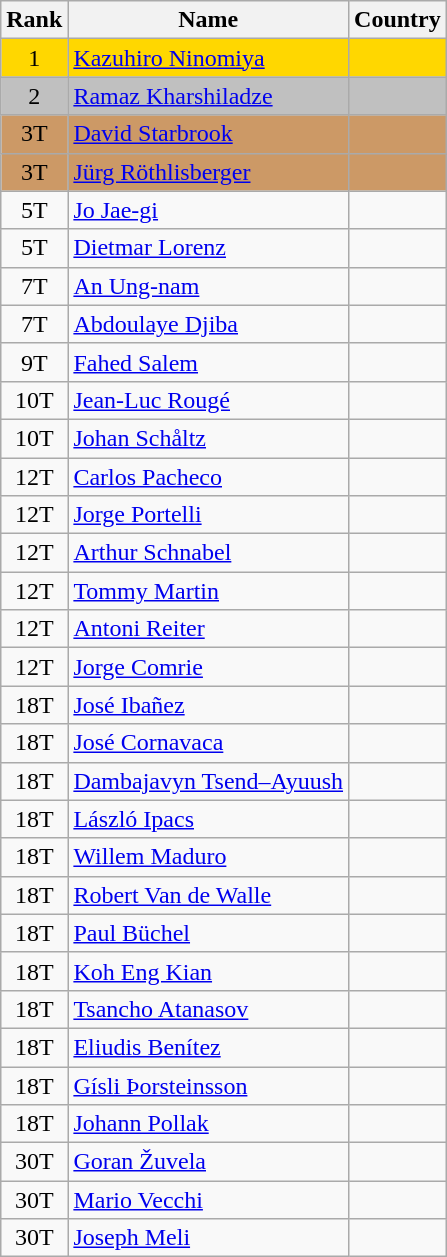<table class="wikitable sortable" style="text-align:center">
<tr>
<th>Rank</th>
<th>Name</th>
<th>Country</th>
</tr>
<tr bgcolor=gold>
<td>1</td>
<td align="left"><a href='#'>Kazuhiro Ninomiya</a></td>
<td align="left"></td>
</tr>
<tr bgcolor=silver>
<td>2</td>
<td align="left"><a href='#'>Ramaz Kharshiladze</a></td>
<td align="left"></td>
</tr>
<tr bgcolor=#CC9966>
<td>3T</td>
<td align="left"><a href='#'>David Starbrook</a></td>
<td align="left"></td>
</tr>
<tr bgcolor=#CC9966>
<td>3T</td>
<td align="left"><a href='#'>Jürg Röthlisberger</a></td>
<td align="left"></td>
</tr>
<tr>
<td>5T</td>
<td align="left"><a href='#'>Jo Jae-gi</a></td>
<td align="left"></td>
</tr>
<tr>
<td>5T</td>
<td align="left"><a href='#'>Dietmar Lorenz</a></td>
<td align="left"></td>
</tr>
<tr>
<td>7T</td>
<td align="left"><a href='#'>An Ung-nam</a></td>
<td align="left"></td>
</tr>
<tr>
<td>7T</td>
<td align="left"><a href='#'>Abdoulaye Djiba</a></td>
<td align="left"></td>
</tr>
<tr>
<td>9T</td>
<td align="left"><a href='#'>Fahed Salem</a></td>
<td align="left"></td>
</tr>
<tr>
<td>10T</td>
<td align="left"><a href='#'>Jean-Luc Rougé</a></td>
<td align="left"></td>
</tr>
<tr>
<td>10T</td>
<td align="left"><a href='#'>Johan Schåltz</a></td>
<td align="left"></td>
</tr>
<tr>
<td>12T</td>
<td align="left"><a href='#'>Carlos Pacheco</a></td>
<td align="left"></td>
</tr>
<tr>
<td>12T</td>
<td align="left"><a href='#'>Jorge Portelli</a></td>
<td align="left"></td>
</tr>
<tr>
<td>12T</td>
<td align="left"><a href='#'>Arthur Schnabel</a></td>
<td align="left"></td>
</tr>
<tr>
<td>12T</td>
<td align="left"><a href='#'>Tommy Martin</a></td>
<td align="left"></td>
</tr>
<tr>
<td>12T</td>
<td align="left"><a href='#'>Antoni Reiter</a></td>
<td align="left"></td>
</tr>
<tr>
<td>12T</td>
<td align="left"><a href='#'>Jorge Comrie</a></td>
<td align="left"></td>
</tr>
<tr>
<td>18T</td>
<td align="left"><a href='#'>José Ibañez</a></td>
<td align="left"></td>
</tr>
<tr>
<td>18T</td>
<td align="left"><a href='#'>José Cornavaca</a></td>
<td align="left"></td>
</tr>
<tr>
<td>18T</td>
<td align="left"><a href='#'>Dambajavyn Tsend–Ayuush</a></td>
<td align="left"></td>
</tr>
<tr>
<td>18T</td>
<td align="left"><a href='#'>László Ipacs</a></td>
<td align="left"></td>
</tr>
<tr>
<td>18T</td>
<td align="left"><a href='#'>Willem Maduro</a></td>
<td align="left"></td>
</tr>
<tr>
<td>18T</td>
<td align="left"><a href='#'>Robert Van de Walle</a></td>
<td align="left"></td>
</tr>
<tr>
<td>18T</td>
<td align="left"><a href='#'>Paul Büchel</a></td>
<td align="left"></td>
</tr>
<tr>
<td>18T</td>
<td align="left"><a href='#'>Koh Eng Kian</a></td>
<td align="left"></td>
</tr>
<tr>
<td>18T</td>
<td align="left"><a href='#'>Tsancho Atanasov</a></td>
<td align="left"></td>
</tr>
<tr>
<td>18T</td>
<td align="left"><a href='#'>Eliudis Benítez</a></td>
<td align="left"></td>
</tr>
<tr>
<td>18T</td>
<td align="left"><a href='#'>Gísli Þorsteinsson</a></td>
<td align="left"></td>
</tr>
<tr>
<td>18T</td>
<td align="left"><a href='#'>Johann Pollak</a></td>
<td align="left"></td>
</tr>
<tr>
<td>30T</td>
<td align="left"><a href='#'>Goran Žuvela</a></td>
<td align="left"></td>
</tr>
<tr>
<td>30T</td>
<td align="left"><a href='#'>Mario Vecchi</a></td>
<td align="left"></td>
</tr>
<tr>
<td>30T</td>
<td align="left"><a href='#'>Joseph Meli</a></td>
<td align="left"></td>
</tr>
</table>
